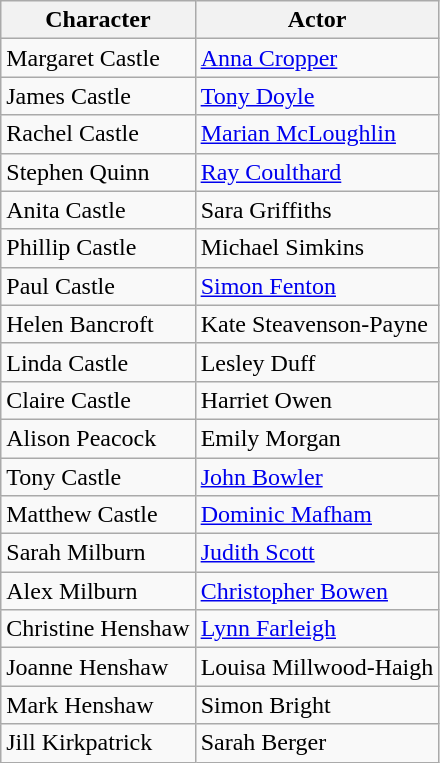<table class="wikitable">
<tr>
<th>Character</th>
<th>Actor</th>
</tr>
<tr>
<td>Margaret Castle</td>
<td><a href='#'>Anna Cropper</a></td>
</tr>
<tr>
<td>James Castle</td>
<td><a href='#'>Tony Doyle</a></td>
</tr>
<tr>
<td>Rachel Castle</td>
<td><a href='#'>Marian McLoughlin</a></td>
</tr>
<tr>
<td>Stephen Quinn</td>
<td><a href='#'>Ray Coulthard</a></td>
</tr>
<tr>
<td>Anita Castle</td>
<td>Sara Griffiths</td>
</tr>
<tr>
<td>Phillip Castle</td>
<td>Michael Simkins</td>
</tr>
<tr>
<td>Paul Castle</td>
<td><a href='#'>Simon Fenton</a></td>
</tr>
<tr>
<td>Helen Bancroft</td>
<td>Kate Steavenson-Payne</td>
</tr>
<tr>
<td>Linda Castle</td>
<td>Lesley Duff</td>
</tr>
<tr>
<td>Claire Castle</td>
<td>Harriet Owen</td>
</tr>
<tr>
<td>Alison Peacock</td>
<td>Emily Morgan</td>
</tr>
<tr>
<td>Tony Castle</td>
<td><a href='#'>John Bowler</a></td>
</tr>
<tr>
<td>Matthew Castle</td>
<td><a href='#'>Dominic Mafham</a></td>
</tr>
<tr>
<td>Sarah Milburn</td>
<td><a href='#'>Judith Scott</a></td>
</tr>
<tr>
<td>Alex Milburn</td>
<td><a href='#'>Christopher Bowen</a></td>
</tr>
<tr>
<td>Christine Henshaw</td>
<td><a href='#'>Lynn Farleigh</a></td>
</tr>
<tr>
<td>Joanne Henshaw</td>
<td>Louisa Millwood-Haigh</td>
</tr>
<tr>
<td>Mark Henshaw</td>
<td>Simon Bright</td>
</tr>
<tr>
<td>Jill Kirkpatrick</td>
<td>Sarah Berger</td>
</tr>
</table>
